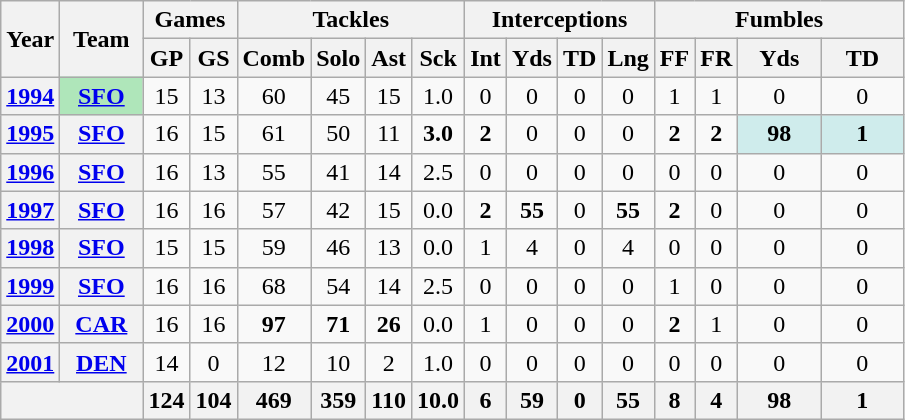<table class="wikitable" style="text-align:center">
<tr>
<th rowspan="2">Year</th>
<th rowspan="2">Team</th>
<th colspan="2">Games</th>
<th colspan="4">Tackles</th>
<th colspan="4">Interceptions</th>
<th colspan="4">Fumbles</th>
</tr>
<tr>
<th>GP</th>
<th>GS</th>
<th>Comb</th>
<th>Solo</th>
<th>Ast</th>
<th>Sck</th>
<th>Int</th>
<th>Yds</th>
<th>TD</th>
<th>Lng</th>
<th>FF</th>
<th>FR</th>
<th>Yds</th>
<th>TD</th>
</tr>
<tr>
<th><a href='#'>1994</a></th>
<th style="background:#afe6ba; width:3em;"><a href='#'>SFO</a></th>
<td>15</td>
<td>13</td>
<td>60</td>
<td>45</td>
<td>15</td>
<td>1.0</td>
<td>0</td>
<td>0</td>
<td>0</td>
<td>0</td>
<td>1</td>
<td>1</td>
<td>0</td>
<td>0</td>
</tr>
<tr>
<th><a href='#'>1995</a></th>
<th><a href='#'>SFO</a></th>
<td>16</td>
<td>15</td>
<td>61</td>
<td>50</td>
<td>11</td>
<td><strong>3.0</strong></td>
<td><strong>2</strong></td>
<td>0</td>
<td>0</td>
<td>0</td>
<td><strong>2</strong></td>
<td><strong>2</strong></td>
<td style="background:#cfecec; width:3em;"><strong>98</strong></td>
<td style="background:#cfecec; width:3em;"><strong>1</strong></td>
</tr>
<tr>
<th><a href='#'>1996</a></th>
<th><a href='#'>SFO</a></th>
<td>16</td>
<td>13</td>
<td>55</td>
<td>41</td>
<td>14</td>
<td>2.5</td>
<td>0</td>
<td>0</td>
<td>0</td>
<td>0</td>
<td>0</td>
<td>0</td>
<td>0</td>
<td>0</td>
</tr>
<tr>
<th><a href='#'>1997</a></th>
<th><a href='#'>SFO</a></th>
<td>16</td>
<td>16</td>
<td>57</td>
<td>42</td>
<td>15</td>
<td>0.0</td>
<td><strong>2</strong></td>
<td><strong>55</strong></td>
<td>0</td>
<td><strong>55</strong></td>
<td><strong>2</strong></td>
<td>0</td>
<td>0</td>
<td>0</td>
</tr>
<tr>
<th><a href='#'>1998</a></th>
<th><a href='#'>SFO</a></th>
<td>15</td>
<td>15</td>
<td>59</td>
<td>46</td>
<td>13</td>
<td>0.0</td>
<td>1</td>
<td>4</td>
<td>0</td>
<td>4</td>
<td>0</td>
<td>0</td>
<td>0</td>
<td>0</td>
</tr>
<tr>
<th><a href='#'>1999</a></th>
<th><a href='#'>SFO</a></th>
<td>16</td>
<td>16</td>
<td>68</td>
<td>54</td>
<td>14</td>
<td>2.5</td>
<td>0</td>
<td>0</td>
<td>0</td>
<td>0</td>
<td>1</td>
<td>0</td>
<td>0</td>
<td>0</td>
</tr>
<tr>
<th><a href='#'>2000</a></th>
<th><a href='#'>CAR</a></th>
<td>16</td>
<td>16</td>
<td><strong>97</strong></td>
<td><strong>71</strong></td>
<td><strong>26</strong></td>
<td>0.0</td>
<td>1</td>
<td>0</td>
<td>0</td>
<td>0</td>
<td><strong>2</strong></td>
<td>1</td>
<td>0</td>
<td>0</td>
</tr>
<tr>
<th><a href='#'>2001</a></th>
<th><a href='#'>DEN</a></th>
<td>14</td>
<td>0</td>
<td>12</td>
<td>10</td>
<td>2</td>
<td>1.0</td>
<td>0</td>
<td>0</td>
<td>0</td>
<td>0</td>
<td>0</td>
<td>0</td>
<td>0</td>
<td>0</td>
</tr>
<tr>
<th colspan="2"></th>
<th>124</th>
<th>104</th>
<th>469</th>
<th>359</th>
<th>110</th>
<th>10.0</th>
<th>6</th>
<th>59</th>
<th>0</th>
<th>55</th>
<th>8</th>
<th>4</th>
<th>98</th>
<th>1</th>
</tr>
</table>
